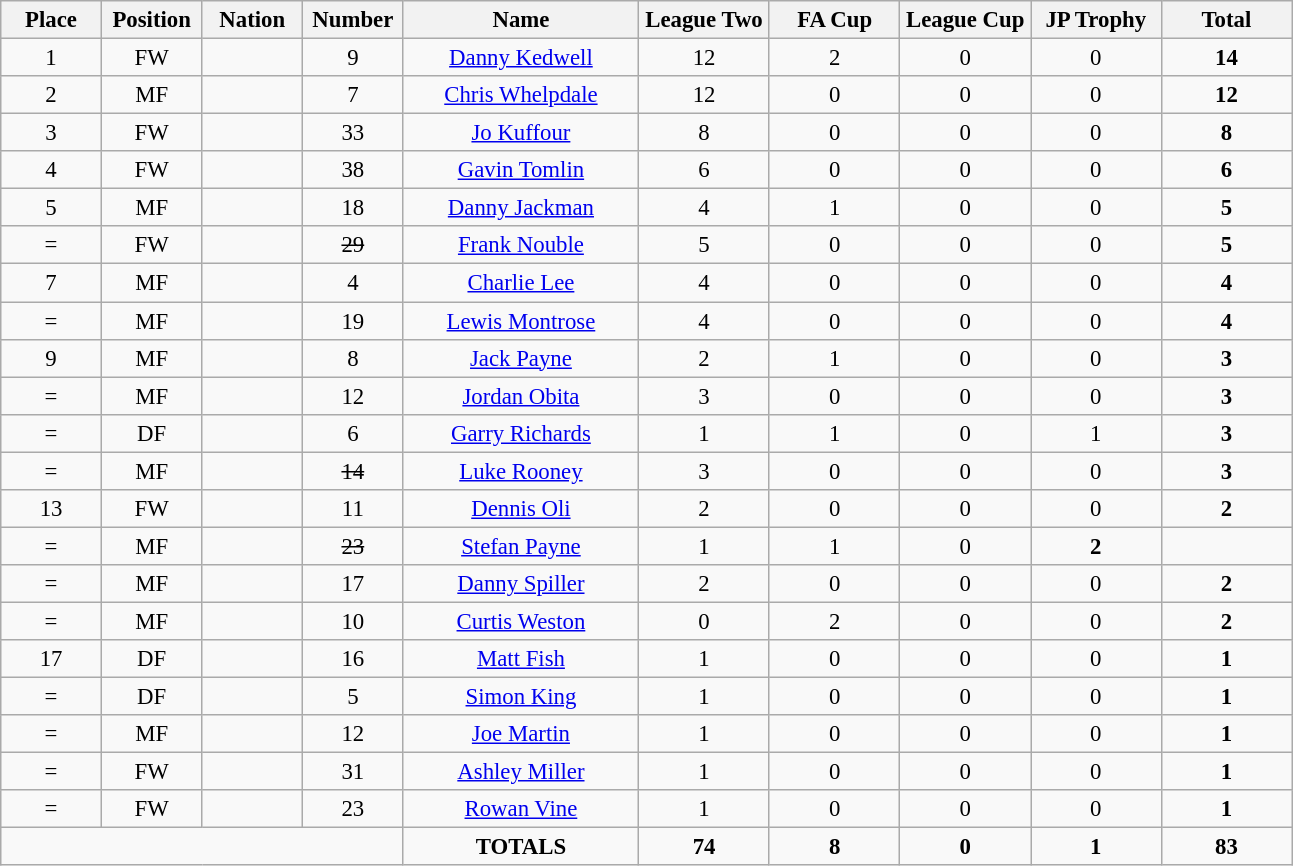<table class="wikitable" style="font-size: 95%; text-align: center;">
<tr>
<th width=60>Place</th>
<th width=60>Position</th>
<th width=60>Nation</th>
<th width=60>Number</th>
<th width=150>Name</th>
<th width=80>League Two</th>
<th width=80>FA Cup</th>
<th width=80>League Cup</th>
<th width=80>JP Trophy</th>
<th width=80><strong>Total</strong></th>
</tr>
<tr>
<td>1</td>
<td>FW</td>
<td></td>
<td>9</td>
<td><a href='#'>Danny Kedwell</a></td>
<td>12</td>
<td>2</td>
<td>0</td>
<td>0</td>
<td><strong>14</strong></td>
</tr>
<tr>
<td>2</td>
<td>MF</td>
<td></td>
<td>7</td>
<td><a href='#'>Chris Whelpdale</a></td>
<td>12</td>
<td>0</td>
<td>0</td>
<td>0</td>
<td><strong>12</strong></td>
</tr>
<tr>
<td>3</td>
<td>FW</td>
<td></td>
<td>33</td>
<td><a href='#'>Jo Kuffour</a></td>
<td>8</td>
<td>0</td>
<td>0</td>
<td>0</td>
<td><strong>8</strong></td>
</tr>
<tr>
<td>4</td>
<td>FW</td>
<td></td>
<td>38</td>
<td><a href='#'>Gavin Tomlin</a></td>
<td>6</td>
<td>0</td>
<td>0</td>
<td>0</td>
<td><strong>6</strong></td>
</tr>
<tr>
<td>5</td>
<td>MF</td>
<td></td>
<td>18</td>
<td><a href='#'>Danny Jackman</a></td>
<td>4</td>
<td>1</td>
<td>0</td>
<td>0</td>
<td><strong>5</strong></td>
</tr>
<tr>
<td>=</td>
<td>FW</td>
<td></td>
<td><s>29</s></td>
<td><a href='#'>Frank Nouble</a></td>
<td>5</td>
<td>0</td>
<td>0</td>
<td>0</td>
<td><strong>5</strong></td>
</tr>
<tr>
<td>7</td>
<td>MF</td>
<td></td>
<td>4</td>
<td><a href='#'>Charlie Lee</a></td>
<td>4</td>
<td>0</td>
<td>0</td>
<td>0</td>
<td><strong>4</strong></td>
</tr>
<tr>
<td>=</td>
<td>MF</td>
<td></td>
<td>19</td>
<td><a href='#'>Lewis Montrose</a></td>
<td>4</td>
<td>0</td>
<td>0</td>
<td>0</td>
<td><strong>4</strong></td>
</tr>
<tr>
<td>9</td>
<td>MF</td>
<td></td>
<td>8</td>
<td><a href='#'>Jack Payne</a></td>
<td>2</td>
<td>1</td>
<td>0</td>
<td>0</td>
<td><strong>3</strong></td>
</tr>
<tr>
<td>=</td>
<td>MF</td>
<td></td>
<td>12</td>
<td><a href='#'>Jordan Obita</a></td>
<td>3</td>
<td>0</td>
<td>0</td>
<td>0</td>
<td><strong>3</strong></td>
</tr>
<tr>
<td>=</td>
<td>DF</td>
<td></td>
<td>6</td>
<td><a href='#'>Garry Richards</a></td>
<td>1</td>
<td>1</td>
<td>0</td>
<td>1</td>
<td><strong>3</strong></td>
</tr>
<tr>
<td>=</td>
<td>MF</td>
<td></td>
<td><s>14</s></td>
<td><a href='#'>Luke Rooney</a></td>
<td>3</td>
<td>0</td>
<td>0</td>
<td>0</td>
<td><strong>3</strong></td>
</tr>
<tr>
<td>13</td>
<td>FW</td>
<td></td>
<td>11</td>
<td><a href='#'>Dennis Oli</a></td>
<td>2</td>
<td>0</td>
<td>0</td>
<td>0</td>
<td><strong>2</strong></td>
</tr>
<tr>
<td>=</td>
<td>MF</td>
<td></td>
<td><s>23</s></td>
<td><a href='#'>Stefan Payne</a></td>
<td>1</td>
<td>1</td>
<td>0</td>
<td><strong>2</strong></td>
</tr>
<tr>
<td>=</td>
<td>MF</td>
<td></td>
<td>17</td>
<td><a href='#'>Danny Spiller</a></td>
<td>2</td>
<td>0</td>
<td>0</td>
<td>0</td>
<td><strong>2</strong></td>
</tr>
<tr>
<td>=</td>
<td>MF</td>
<td></td>
<td>10</td>
<td><a href='#'>Curtis Weston</a></td>
<td>0</td>
<td>2</td>
<td>0</td>
<td>0</td>
<td><strong>2</strong></td>
</tr>
<tr>
<td>17</td>
<td>DF</td>
<td></td>
<td>16</td>
<td><a href='#'>Matt Fish</a></td>
<td>1</td>
<td>0</td>
<td>0</td>
<td>0</td>
<td><strong>1</strong></td>
</tr>
<tr>
<td>=</td>
<td>DF</td>
<td></td>
<td>5</td>
<td><a href='#'>Simon King</a></td>
<td>1</td>
<td>0</td>
<td>0</td>
<td>0</td>
<td><strong>1</strong></td>
</tr>
<tr>
<td>=</td>
<td>MF</td>
<td></td>
<td>12</td>
<td><a href='#'>Joe Martin</a></td>
<td>1</td>
<td>0</td>
<td>0</td>
<td>0</td>
<td><strong>1</strong></td>
</tr>
<tr>
<td>=</td>
<td>FW</td>
<td></td>
<td>31</td>
<td><a href='#'>Ashley Miller</a></td>
<td>1</td>
<td>0</td>
<td>0</td>
<td>0</td>
<td><strong>1</strong></td>
</tr>
<tr>
<td>=</td>
<td>FW</td>
<td></td>
<td>23</td>
<td><a href='#'>Rowan Vine</a></td>
<td>1</td>
<td>0</td>
<td>0</td>
<td>0</td>
<td><strong>1</strong></td>
</tr>
<tr>
<td colspan="4"></td>
<td><strong>TOTALS</strong></td>
<td><strong>74</strong></td>
<td><strong>8</strong></td>
<td><strong>0</strong></td>
<td><strong>1</strong></td>
<td><strong>83</strong></td>
</tr>
</table>
